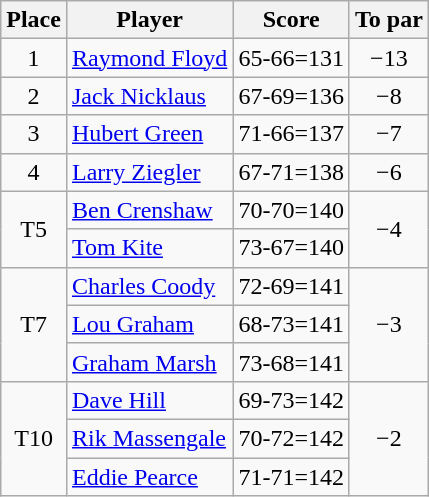<table class="wikitable">
<tr>
<th>Place</th>
<th>Player</th>
<th>Score</th>
<th>To par</th>
</tr>
<tr>
<td align="center">1</td>
<td> <a href='#'>Raymond Floyd</a></td>
<td>65-66=131</td>
<td align="center">−13</td>
</tr>
<tr>
<td align="center">2</td>
<td> <a href='#'>Jack Nicklaus</a></td>
<td>67-69=136</td>
<td align="center">−8</td>
</tr>
<tr>
<td align="center">3</td>
<td> <a href='#'>Hubert Green</a></td>
<td>71-66=137</td>
<td align="center">−7</td>
</tr>
<tr>
<td align="center">4</td>
<td> <a href='#'>Larry Ziegler</a></td>
<td>67-71=138</td>
<td align="center">−6</td>
</tr>
<tr>
<td rowspan=2 align="center">T5</td>
<td> <a href='#'>Ben Crenshaw</a></td>
<td>70-70=140</td>
<td rowspan=2 align="center">−4</td>
</tr>
<tr>
<td> <a href='#'>Tom Kite</a></td>
<td>73-67=140</td>
</tr>
<tr>
<td rowspan=3 align="center">T7</td>
<td> <a href='#'>Charles Coody</a></td>
<td>72-69=141</td>
<td rowspan=3 align="center">−3</td>
</tr>
<tr>
<td> <a href='#'>Lou Graham</a></td>
<td>68-73=141</td>
</tr>
<tr>
<td> <a href='#'>Graham Marsh</a></td>
<td>73-68=141</td>
</tr>
<tr>
<td rowspan=3 align="center">T10</td>
<td> <a href='#'>Dave Hill</a></td>
<td>69-73=142</td>
<td rowspan=3 align="center">−2</td>
</tr>
<tr>
<td> <a href='#'>Rik Massengale</a></td>
<td>70-72=142</td>
</tr>
<tr>
<td> <a href='#'>Eddie Pearce</a></td>
<td>71-71=142</td>
</tr>
</table>
